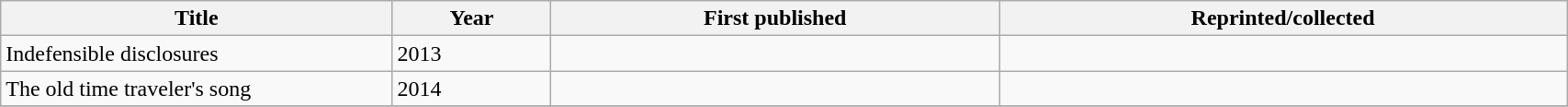<table class='wikitable sortable' width='90%'>
<tr>
<th width=25%>Title</th>
<th>Year</th>
<th>First published</th>
<th>Reprinted/collected</th>
</tr>
<tr>
<td>Indefensible disclosures</td>
<td>2013</td>
<td></td>
<td></td>
</tr>
<tr>
<td>The old time traveler's song</td>
<td>2014</td>
<td></td>
<td></td>
</tr>
<tr>
</tr>
</table>
